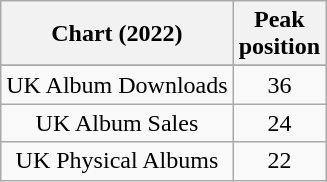<table class="wikitable sortable plainrowheaders" style="text-align:center">
<tr>
<th scope="col">Chart (2022)</th>
<th scope="col">Peak<br>position</th>
</tr>
<tr>
</tr>
<tr>
<td>UK Album Downloads</td>
<td>36</td>
</tr>
<tr>
<td>UK Album Sales</td>
<td>24</td>
</tr>
<tr>
<td>UK Physical Albums</td>
<td>22</td>
</tr>
</table>
